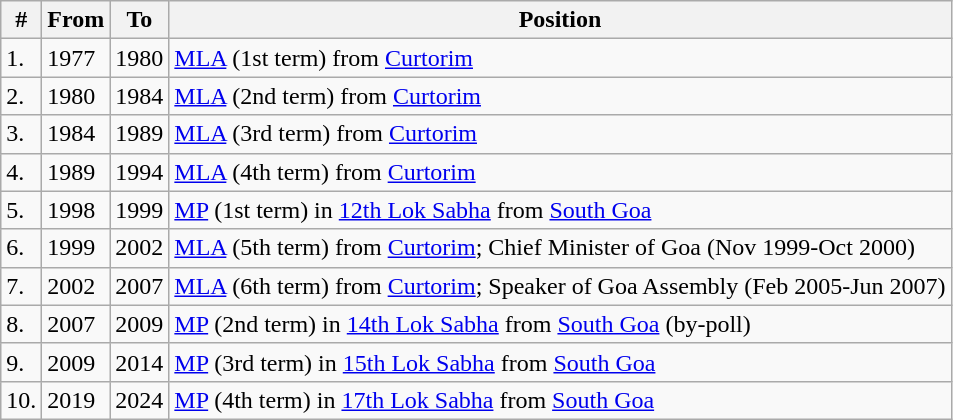<table class="wikitable">
<tr>
<th>#</th>
<th>From</th>
<th>To</th>
<th>Position</th>
</tr>
<tr>
<td>1.</td>
<td>1977</td>
<td>1980</td>
<td><a href='#'>MLA</a> (1st term) from <a href='#'>Curtorim</a></td>
</tr>
<tr>
<td>2.</td>
<td>1980</td>
<td>1984</td>
<td><a href='#'>MLA</a> (2nd term) from <a href='#'>Curtorim</a></td>
</tr>
<tr>
<td>3.</td>
<td>1984</td>
<td>1989</td>
<td><a href='#'>MLA</a> (3rd term) from <a href='#'>Curtorim</a></td>
</tr>
<tr>
<td>4.</td>
<td>1989</td>
<td>1994</td>
<td><a href='#'>MLA</a> (4th term) from <a href='#'>Curtorim</a></td>
</tr>
<tr>
<td>5.</td>
<td>1998</td>
<td>1999</td>
<td><a href='#'>MP</a> (1st term) in <a href='#'>12th Lok Sabha</a> from <a href='#'>South Goa</a></td>
</tr>
<tr>
<td>6.</td>
<td>1999</td>
<td>2002</td>
<td><a href='#'>MLA</a> (5th term) from <a href='#'>Curtorim</a>; Chief Minister of Goa (Nov 1999-Oct 2000)</td>
</tr>
<tr>
<td>7.</td>
<td>2002</td>
<td>2007</td>
<td><a href='#'>MLA</a> (6th term) from <a href='#'>Curtorim</a>; Speaker of Goa Assembly (Feb 2005-Jun 2007)</td>
</tr>
<tr>
<td>8.</td>
<td>2007</td>
<td>2009</td>
<td><a href='#'>MP</a> (2nd term) in <a href='#'>14th Lok Sabha</a> from <a href='#'>South Goa</a> (by-poll)</td>
</tr>
<tr>
<td>9.</td>
<td>2009</td>
<td>2014</td>
<td><a href='#'>MP</a> (3rd term) in <a href='#'>15th Lok Sabha</a> from <a href='#'>South Goa</a></td>
</tr>
<tr>
<td>10.</td>
<td>2019</td>
<td>2024</td>
<td><a href='#'>MP</a> (4th term) in <a href='#'>17th Lok Sabha</a> from <a href='#'>South Goa</a></td>
</tr>
</table>
